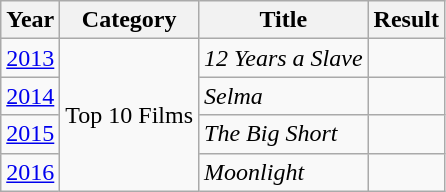<table class="wikitable" style="font-size: 100%">
<tr>
<th>Year</th>
<th>Category</th>
<th>Title</th>
<th>Result</th>
</tr>
<tr>
<td style="text-align:center;"><a href='#'>2013</a></td>
<td rowspan="4">Top 10 Films</td>
<td><em>12 Years a Slave</em></td>
<td></td>
</tr>
<tr>
<td style="text-align:center;"><a href='#'>2014</a></td>
<td><em>Selma</em></td>
<td></td>
</tr>
<tr>
<td style="text-align:center;"><a href='#'>2015</a></td>
<td><em>The Big Short</em></td>
<td></td>
</tr>
<tr>
<td style="text-align:center;"><a href='#'>2016</a></td>
<td><em>Moonlight</em></td>
<td></td>
</tr>
</table>
